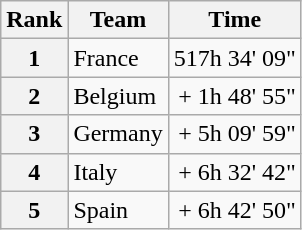<table class="wikitable">
<tr>
<th scope="col">Rank</th>
<th scope="col">Team</th>
<th scope="col">Time</th>
</tr>
<tr>
<th scope="row">1</th>
<td>France</td>
<td style="text-align:right;">517h 34' 09"</td>
</tr>
<tr>
<th scope="row">2</th>
<td>Belgium</td>
<td style="text-align:right;">+ 1h 48' 55"</td>
</tr>
<tr>
<th scope="row">3</th>
<td>Germany</td>
<td style="text-align:right;">+ 5h 09' 59"</td>
</tr>
<tr>
<th scope="row">4</th>
<td>Italy</td>
<td style="text-align:right;">+ 6h 32' 42"</td>
</tr>
<tr>
<th scope="row">5</th>
<td>Spain</td>
<td style="text-align:right;">+ 6h 42' 50"</td>
</tr>
</table>
